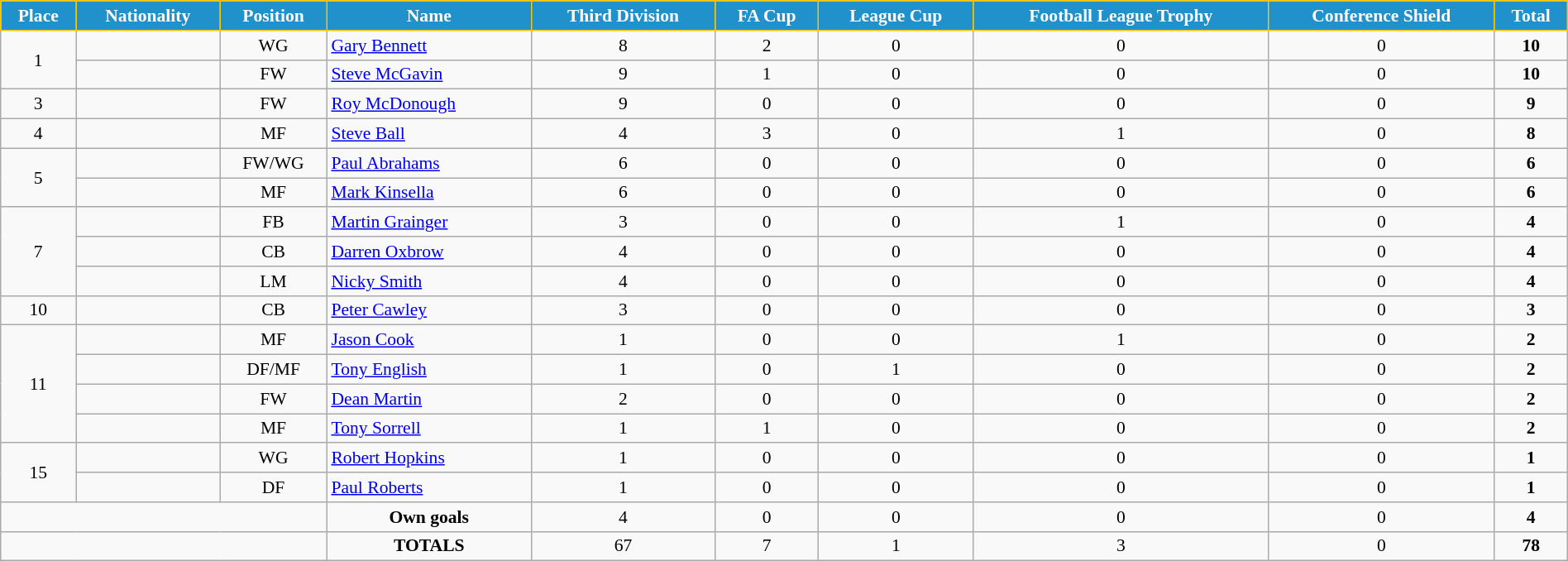<table class="wikitable" style="text-align:center; font-size:90%; width:100%;">
<tr>
<th style="background:#2191CC; color:white; border:1px solid #F7C408; text-align:center;">Place</th>
<th style="background:#2191CC; color:white; border:1px solid #F7C408; text-align:center;">Nationality</th>
<th style="background:#2191CC; color:white; border:1px solid #F7C408; text-align:center;">Position</th>
<th style="background:#2191CC; color:white; border:1px solid #F7C408; text-align:center;">Name</th>
<th style="background:#2191CC; color:white; border:1px solid #F7C408; text-align:center;">Third Division</th>
<th style="background:#2191CC; color:white; border:1px solid #F7C408; text-align:center;">FA Cup</th>
<th style="background:#2191CC; color:white; border:1px solid #F7C408; text-align:center;">League Cup</th>
<th style="background:#2191CC; color:white; border:1px solid #F7C408; text-align:center;">Football League Trophy</th>
<th style="background:#2191CC; color:white; border:1px solid #F7C408; text-align:center;">Conference Shield</th>
<th style="background:#2191CC; color:white; border:1px solid #F7C408; text-align:center;">Total</th>
</tr>
<tr>
<td rowspan=2>1</td>
<td></td>
<td>WG</td>
<td align="left"><a href='#'>Gary Bennett</a></td>
<td>8</td>
<td>2</td>
<td>0</td>
<td>0</td>
<td>0</td>
<td><strong>10</strong></td>
</tr>
<tr>
<td></td>
<td>FW</td>
<td align="left"><a href='#'>Steve McGavin</a></td>
<td>9</td>
<td>1</td>
<td>0</td>
<td>0</td>
<td>0</td>
<td><strong>10</strong></td>
</tr>
<tr>
<td>3</td>
<td></td>
<td>FW</td>
<td align="left"><a href='#'>Roy McDonough</a></td>
<td>9</td>
<td>0</td>
<td>0</td>
<td>0</td>
<td>0</td>
<td><strong>9</strong></td>
</tr>
<tr>
<td>4</td>
<td></td>
<td>MF</td>
<td align="left"><a href='#'>Steve Ball</a></td>
<td>4</td>
<td>3</td>
<td>0</td>
<td>1</td>
<td>0</td>
<td><strong>8</strong></td>
</tr>
<tr>
<td rowspan=2>5</td>
<td></td>
<td>FW/WG</td>
<td align="left"><a href='#'>Paul Abrahams</a></td>
<td>6</td>
<td>0</td>
<td>0</td>
<td>0</td>
<td>0</td>
<td><strong>6</strong></td>
</tr>
<tr>
<td></td>
<td>MF</td>
<td align="left"><a href='#'>Mark Kinsella</a></td>
<td>6</td>
<td>0</td>
<td>0</td>
<td>0</td>
<td>0</td>
<td><strong>6</strong></td>
</tr>
<tr>
<td rowspan=3>7</td>
<td></td>
<td>FB</td>
<td align="left"><a href='#'>Martin Grainger</a></td>
<td>3</td>
<td>0</td>
<td>0</td>
<td>1</td>
<td>0</td>
<td><strong>4</strong></td>
</tr>
<tr>
<td></td>
<td>CB</td>
<td align="left"><a href='#'>Darren Oxbrow</a></td>
<td>4</td>
<td>0</td>
<td>0</td>
<td>0</td>
<td>0</td>
<td><strong>4</strong></td>
</tr>
<tr>
<td></td>
<td>LM</td>
<td align="left"><a href='#'>Nicky Smith</a></td>
<td>4</td>
<td>0</td>
<td>0</td>
<td>0</td>
<td>0</td>
<td><strong>4</strong></td>
</tr>
<tr>
<td>10</td>
<td></td>
<td>CB</td>
<td align="left"><a href='#'>Peter Cawley</a></td>
<td>3</td>
<td>0</td>
<td>0</td>
<td>0</td>
<td>0</td>
<td><strong>3</strong></td>
</tr>
<tr>
<td rowspan=4>11</td>
<td></td>
<td>MF</td>
<td align="left"><a href='#'>Jason Cook</a></td>
<td>1</td>
<td>0</td>
<td>0</td>
<td>1</td>
<td>0</td>
<td><strong>2</strong></td>
</tr>
<tr>
<td></td>
<td>DF/MF</td>
<td align="left"><a href='#'>Tony English</a></td>
<td>1</td>
<td>0</td>
<td>1</td>
<td>0</td>
<td>0</td>
<td><strong>2</strong></td>
</tr>
<tr>
<td></td>
<td>FW</td>
<td align="left"><a href='#'>Dean Martin</a></td>
<td>2</td>
<td>0</td>
<td>0</td>
<td>0</td>
<td>0</td>
<td><strong>2</strong></td>
</tr>
<tr>
<td></td>
<td>MF</td>
<td align="left"><a href='#'>Tony Sorrell</a></td>
<td>1</td>
<td>1</td>
<td>0</td>
<td>0</td>
<td>0</td>
<td><strong>2</strong></td>
</tr>
<tr>
<td rowspan=2>15</td>
<td></td>
<td>WG</td>
<td align="left"><a href='#'>Robert Hopkins</a></td>
<td>1</td>
<td>0</td>
<td>0</td>
<td>0</td>
<td>0</td>
<td><strong>1</strong></td>
</tr>
<tr>
<td></td>
<td>DF</td>
<td align="left"><a href='#'>Paul Roberts</a></td>
<td>1</td>
<td>0</td>
<td>0</td>
<td>0</td>
<td>0</td>
<td><strong>1</strong></td>
</tr>
<tr>
<td colspan="3"></td>
<td><strong>Own goals</strong></td>
<td>4</td>
<td>0</td>
<td>0</td>
<td>0</td>
<td>0</td>
<td><strong>4</strong></td>
</tr>
<tr>
<td colspan="3"></td>
<td><strong>TOTALS</strong></td>
<td>67</td>
<td>7</td>
<td>1</td>
<td>3</td>
<td>0</td>
<td><strong>78</strong></td>
</tr>
</table>
